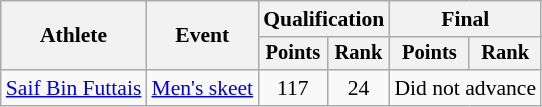<table class="wikitable" style="font-size:90%">
<tr>
<th rowspan="2">Athlete</th>
<th rowspan="2">Event</th>
<th colspan=2>Qualification</th>
<th colspan=2>Final</th>
</tr>
<tr style="font-size:95%">
<th>Points</th>
<th>Rank</th>
<th>Points</th>
<th>Rank</th>
</tr>
<tr align=center>
<td align=left><a href='#'>Saif Bin Futtais</a></td>
<td align=left><a href='#'>Men's skeet</a></td>
<td>117</td>
<td>24</td>
<td colspan=2>Did not advance</td>
</tr>
</table>
